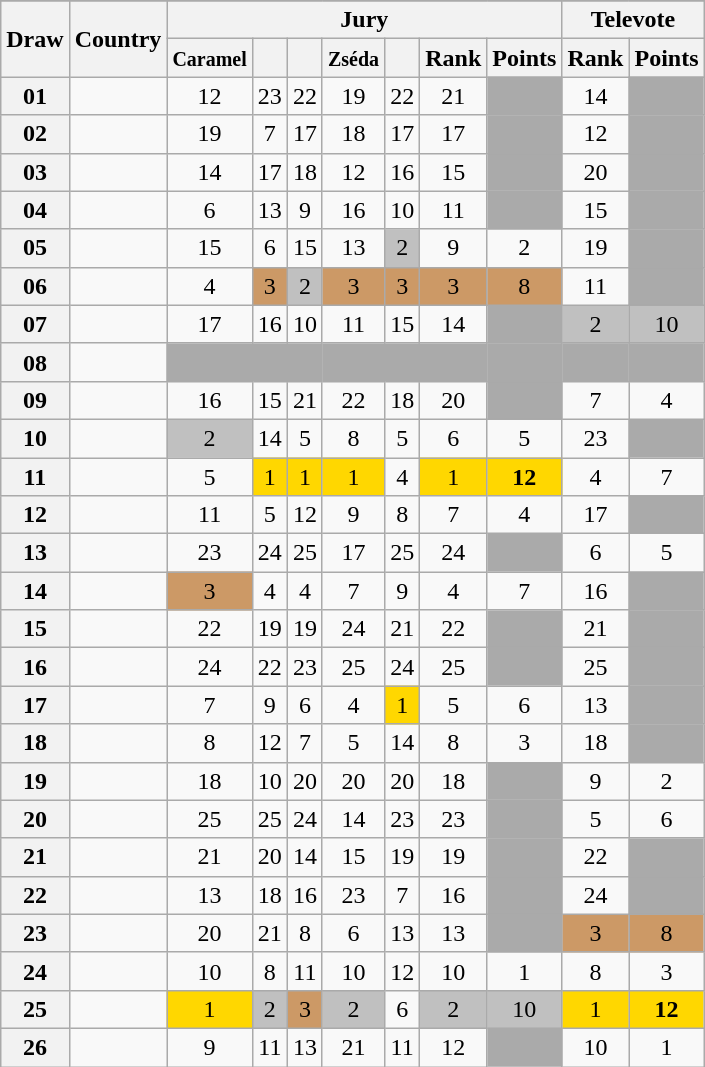<table class="sortable wikitable collapsible plainrowheaders" style="text-align:center;">
<tr>
</tr>
<tr>
<th scope="col" rowspan="2">Draw</th>
<th scope="col" rowspan="2">Country</th>
<th scope="col" colspan="7">Jury</th>
<th scope="col" colspan="2">Televote</th>
</tr>
<tr>
<th scope="col"><small>Caramel</small></th>
<th scope="col"><small></small></th>
<th scope="col"><small></small></th>
<th scope="col"><small>Zséda</small></th>
<th scope="col"><small></small></th>
<th scope="col">Rank</th>
<th scope="col">Points</th>
<th scope="col">Rank</th>
<th scope="col">Points</th>
</tr>
<tr>
<th scope="row" style="text-align:center;">01</th>
<td style="text-align:left;"></td>
<td>12</td>
<td>23</td>
<td>22</td>
<td>19</td>
<td>22</td>
<td>21</td>
<td style="background:#AAAAAA;"></td>
<td>14</td>
<td style="background:#AAAAAA;"></td>
</tr>
<tr>
<th scope="row" style="text-align:center;">02</th>
<td style="text-align:left;"></td>
<td>19</td>
<td>7</td>
<td>17</td>
<td>18</td>
<td>17</td>
<td>17</td>
<td style="background:#AAAAAA;"></td>
<td>12</td>
<td style="background:#AAAAAA;"></td>
</tr>
<tr>
<th scope="row" style="text-align:center;">03</th>
<td style="text-align:left;"></td>
<td>14</td>
<td>17</td>
<td>18</td>
<td>12</td>
<td>16</td>
<td>15</td>
<td style="background:#AAAAAA;"></td>
<td>20</td>
<td style="background:#AAAAAA;"></td>
</tr>
<tr>
<th scope="row" style="text-align:center;">04</th>
<td style="text-align:left;"></td>
<td>6</td>
<td>13</td>
<td>9</td>
<td>16</td>
<td>10</td>
<td>11</td>
<td style="background:#AAAAAA;"></td>
<td>15</td>
<td style="background:#AAAAAA;"></td>
</tr>
<tr>
<th scope="row" style="text-align:center;">05</th>
<td style="text-align:left;"></td>
<td>15</td>
<td>6</td>
<td>15</td>
<td>13</td>
<td style="background:silver;">2</td>
<td>9</td>
<td>2</td>
<td>19</td>
<td style="background:#AAAAAA;"></td>
</tr>
<tr>
<th scope="row" style="text-align:center;">06</th>
<td style="text-align:left;"></td>
<td>4</td>
<td style="background:#CC9966;">3</td>
<td style="background:silver;">2</td>
<td style="background:#CC9966;">3</td>
<td style="background:#CC9966;">3</td>
<td style="background:#CC9966;">3</td>
<td style="background:#CC9966;">8</td>
<td>11</td>
<td style="background:#AAAAAA;"></td>
</tr>
<tr>
<th scope="row" style="text-align:center;">07</th>
<td style="text-align:left;"></td>
<td>17</td>
<td>16</td>
<td>10</td>
<td>11</td>
<td>15</td>
<td>14</td>
<td style="background:#AAAAAA;"></td>
<td style="background:silver;">2</td>
<td style="background:silver;">10</td>
</tr>
<tr class="sortbottom">
<th scope="row" style="text-align:center;">08</th>
<td style="text-align:left;"></td>
<td style="background:#AAAAAA;"></td>
<td style="background:#AAAAAA;"></td>
<td style="background:#AAAAAA;"></td>
<td style="background:#AAAAAA;"></td>
<td style="background:#AAAAAA;"></td>
<td style="background:#AAAAAA;"></td>
<td style="background:#AAAAAA;"></td>
<td style="background:#AAAAAA;"></td>
<td style="background:#AAAAAA;"></td>
</tr>
<tr>
<th scope="row" style="text-align:center;">09</th>
<td style="text-align:left;"></td>
<td>16</td>
<td>15</td>
<td>21</td>
<td>22</td>
<td>18</td>
<td>20</td>
<td style="background:#AAAAAA;"></td>
<td>7</td>
<td>4</td>
</tr>
<tr>
<th scope="row" style="text-align:center;">10</th>
<td style="text-align:left;"></td>
<td style="background:silver;">2</td>
<td>14</td>
<td>5</td>
<td>8</td>
<td>5</td>
<td>6</td>
<td>5</td>
<td>23</td>
<td style="background:#AAAAAA;"></td>
</tr>
<tr>
<th scope="row" style="text-align:center;">11</th>
<td style="text-align:left;"></td>
<td>5</td>
<td style="background:gold;">1</td>
<td style="background:gold;">1</td>
<td style="background:gold;">1</td>
<td>4</td>
<td style="background:gold;">1</td>
<td style="background:gold;"><strong>12</strong></td>
<td>4</td>
<td>7</td>
</tr>
<tr>
<th scope="row" style="text-align:center;">12</th>
<td style="text-align:left;"></td>
<td>11</td>
<td>5</td>
<td>12</td>
<td>9</td>
<td>8</td>
<td>7</td>
<td>4</td>
<td>17</td>
<td style="background:#AAAAAA;"></td>
</tr>
<tr>
<th scope="row" style="text-align:center;">13</th>
<td style="text-align:left;"></td>
<td>23</td>
<td>24</td>
<td>25</td>
<td>17</td>
<td>25</td>
<td>24</td>
<td style="background:#AAAAAA;"></td>
<td>6</td>
<td>5</td>
</tr>
<tr>
<th scope="row" style="text-align:center;">14</th>
<td style="text-align:left;"></td>
<td style="background:#CC9966;">3</td>
<td>4</td>
<td>4</td>
<td>7</td>
<td>9</td>
<td>4</td>
<td>7</td>
<td>16</td>
<td style="background:#AAAAAA;"></td>
</tr>
<tr>
<th scope="row" style="text-align:center;">15</th>
<td style="text-align:left;"></td>
<td>22</td>
<td>19</td>
<td>19</td>
<td>24</td>
<td>21</td>
<td>22</td>
<td style="background:#AAAAAA;"></td>
<td>21</td>
<td style="background:#AAAAAA;"></td>
</tr>
<tr>
<th scope="row" style="text-align:center;">16</th>
<td style="text-align:left;"></td>
<td>24</td>
<td>22</td>
<td>23</td>
<td>25</td>
<td>24</td>
<td>25</td>
<td style="background:#AAAAAA;"></td>
<td>25</td>
<td style="background:#AAAAAA;"></td>
</tr>
<tr>
<th scope="row" style="text-align:center;">17</th>
<td style="text-align:left;"></td>
<td>7</td>
<td>9</td>
<td>6</td>
<td>4</td>
<td style="background:gold;">1</td>
<td>5</td>
<td>6</td>
<td>13</td>
<td style="background:#AAAAAA;"></td>
</tr>
<tr>
<th scope="row" style="text-align:center;">18</th>
<td style="text-align:left;"></td>
<td>8</td>
<td>12</td>
<td>7</td>
<td>5</td>
<td>14</td>
<td>8</td>
<td>3</td>
<td>18</td>
<td style="background:#AAAAAA;"></td>
</tr>
<tr>
<th scope="row" style="text-align:center;">19</th>
<td style="text-align:left;"></td>
<td>18</td>
<td>10</td>
<td>20</td>
<td>20</td>
<td>20</td>
<td>18</td>
<td style="background:#AAAAAA;"></td>
<td>9</td>
<td>2</td>
</tr>
<tr>
<th scope="row" style="text-align:center;">20</th>
<td style="text-align:left;"></td>
<td>25</td>
<td>25</td>
<td>24</td>
<td>14</td>
<td>23</td>
<td>23</td>
<td style="background:#AAAAAA;"></td>
<td>5</td>
<td>6</td>
</tr>
<tr>
<th scope="row" style="text-align:center;">21</th>
<td style="text-align:left;"></td>
<td>21</td>
<td>20</td>
<td>14</td>
<td>15</td>
<td>19</td>
<td>19</td>
<td style="background:#AAAAAA;"></td>
<td>22</td>
<td style="background:#AAAAAA;"></td>
</tr>
<tr>
<th scope="row" style="text-align:center;">22</th>
<td style="text-align:left;"></td>
<td>13</td>
<td>18</td>
<td>16</td>
<td>23</td>
<td>7</td>
<td>16</td>
<td style="background:#AAAAAA;"></td>
<td>24</td>
<td style="background:#AAAAAA;"></td>
</tr>
<tr>
<th scope="row" style="text-align:center;">23</th>
<td style="text-align:left;"></td>
<td>20</td>
<td>21</td>
<td>8</td>
<td>6</td>
<td>13</td>
<td>13</td>
<td style="background:#AAAAAA;"></td>
<td style="background:#CC9966;">3</td>
<td style="background:#CC9966;">8</td>
</tr>
<tr>
<th scope="row" style="text-align:center;">24</th>
<td style="text-align:left;"></td>
<td>10</td>
<td>8</td>
<td>11</td>
<td>10</td>
<td>12</td>
<td>10</td>
<td>1</td>
<td>8</td>
<td>3</td>
</tr>
<tr>
<th scope="row" style="text-align:center;">25</th>
<td style="text-align:left;"></td>
<td style="background:gold;">1</td>
<td style="background:silver;">2</td>
<td style="background:#CC9966;">3</td>
<td style="background:silver;">2</td>
<td>6</td>
<td style="background:silver;">2</td>
<td style="background:silver;">10</td>
<td style="background:gold;">1</td>
<td style="background:gold;"><strong>12</strong></td>
</tr>
<tr>
<th scope="row" style="text-align:center;">26</th>
<td style="text-align:left;"></td>
<td>9</td>
<td>11</td>
<td>13</td>
<td>21</td>
<td>11</td>
<td>12</td>
<td style="background:#AAAAAA;"></td>
<td>10</td>
<td>1</td>
</tr>
</table>
